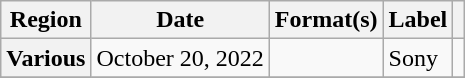<table class="wikitable plainrowheaders">
<tr>
<th scope="col">Region</th>
<th scope="col">Date</th>
<th scope="col">Format(s)</th>
<th scope="col">Label</th>
<th scope="col"></th>
</tr>
<tr>
<th scope="row">Various</th>
<td>October 20, 2022</td>
<td></td>
<td>Sony</td>
<td align="center"></td>
</tr>
<tr>
</tr>
</table>
